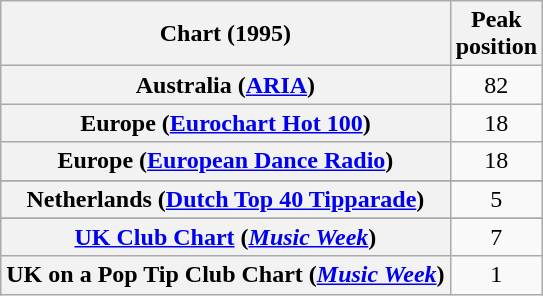<table class="wikitable sortable plainrowheaders" style="text-align:center">
<tr>
<th>Chart (1995)</th>
<th>Peak<br>position</th>
</tr>
<tr>
<th scope="row">Australia (<a href='#'>ARIA</a>)</th>
<td>82</td>
</tr>
<tr>
<th scope="row">Europe (<a href='#'>Eurochart Hot 100</a>)</th>
<td>18</td>
</tr>
<tr>
<th scope="row">Europe (<a href='#'>European Dance Radio</a>)</th>
<td>18</td>
</tr>
<tr>
</tr>
<tr>
<th scope="row">Netherlands (<a href='#'>Dutch Top 40 Tipparade</a>)</th>
<td>5</td>
</tr>
<tr>
</tr>
<tr>
</tr>
<tr>
</tr>
<tr>
</tr>
<tr>
</tr>
<tr>
<th scope="row"><a href='#'>UK Club Chart</a> (<em><a href='#'>Music Week</a></em>)</th>
<td>7</td>
</tr>
<tr>
<th scope="row">UK on a Pop Tip Club Chart (<em><a href='#'>Music Week</a></em>)</th>
<td>1</td>
</tr>
</table>
